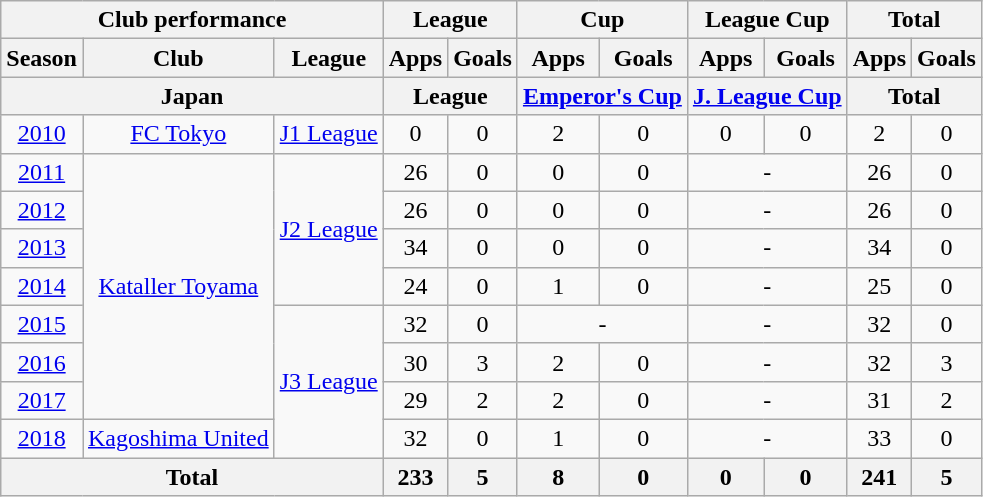<table class="wikitable" style="text-align:center;">
<tr>
<th colspan=3>Club performance</th>
<th colspan=2>League</th>
<th colspan=2>Cup</th>
<th colspan=2>League Cup</th>
<th colspan=2>Total</th>
</tr>
<tr>
<th>Season</th>
<th>Club</th>
<th>League</th>
<th>Apps</th>
<th>Goals</th>
<th>Apps</th>
<th>Goals</th>
<th>Apps</th>
<th>Goals</th>
<th>Apps</th>
<th>Goals</th>
</tr>
<tr>
<th colspan=3>Japan</th>
<th colspan=2>League</th>
<th colspan=2><a href='#'>Emperor's Cup</a></th>
<th colspan=2><a href='#'>J. League Cup</a></th>
<th colspan=2>Total</th>
</tr>
<tr>
<td><a href='#'>2010</a></td>
<td><a href='#'>FC Tokyo</a></td>
<td><a href='#'>J1 League</a></td>
<td>0</td>
<td>0</td>
<td>2</td>
<td>0</td>
<td>0</td>
<td>0</td>
<td>2</td>
<td>0</td>
</tr>
<tr>
<td><a href='#'>2011</a></td>
<td rowspan="7"><a href='#'>Kataller Toyama</a></td>
<td rowspan="4"><a href='#'>J2 League</a></td>
<td>26</td>
<td>0</td>
<td>0</td>
<td>0</td>
<td colspan="2">-</td>
<td>26</td>
<td>0</td>
</tr>
<tr>
<td><a href='#'>2012</a></td>
<td>26</td>
<td>0</td>
<td>0</td>
<td>0</td>
<td colspan="2">-</td>
<td>26</td>
<td>0</td>
</tr>
<tr>
<td><a href='#'>2013</a></td>
<td>34</td>
<td>0</td>
<td>0</td>
<td>0</td>
<td colspan="2">-</td>
<td>34</td>
<td>0</td>
</tr>
<tr>
<td><a href='#'>2014</a></td>
<td>24</td>
<td>0</td>
<td>1</td>
<td>0</td>
<td colspan="2">-</td>
<td>25</td>
<td>0</td>
</tr>
<tr>
<td><a href='#'>2015</a></td>
<td rowspan="4"><a href='#'>J3 League</a></td>
<td>32</td>
<td>0</td>
<td colspan="2">-</td>
<td colspan="2">-</td>
<td>32</td>
<td>0</td>
</tr>
<tr>
<td><a href='#'>2016</a></td>
<td>30</td>
<td>3</td>
<td>2</td>
<td>0</td>
<td colspan="2">-</td>
<td>32</td>
<td>3</td>
</tr>
<tr>
<td><a href='#'>2017</a></td>
<td>29</td>
<td>2</td>
<td>2</td>
<td>0</td>
<td colspan="2">-</td>
<td>31</td>
<td>2</td>
</tr>
<tr>
<td><a href='#'>2018</a></td>
<td rowspan=1><a href='#'>Kagoshima United</a></td>
<td>32</td>
<td>0</td>
<td>1</td>
<td>0</td>
<td colspan="2">-</td>
<td>33</td>
<td>0</td>
</tr>
<tr>
<th colspan=3>Total</th>
<th>233</th>
<th>5</th>
<th>8</th>
<th>0</th>
<th>0</th>
<th>0</th>
<th>241</th>
<th>5</th>
</tr>
</table>
